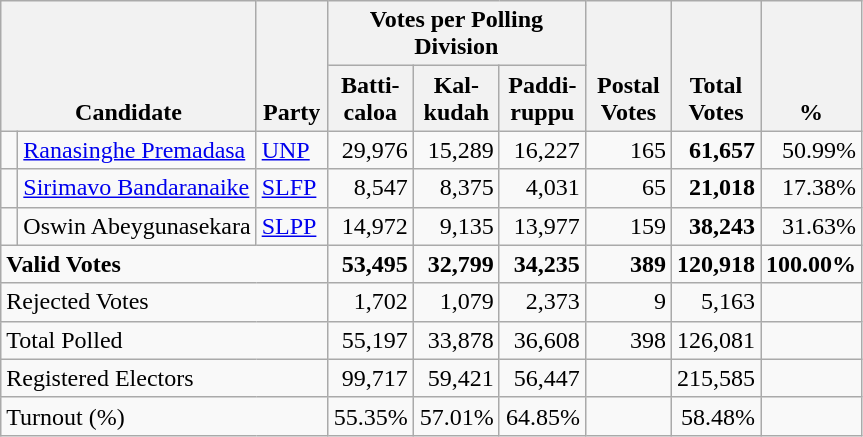<table class="wikitable" border="1" style="text-align:right;">
<tr>
<th align=left valign=bottom rowspan=2 colspan=2>Candidate</th>
<th align=left valign=bottom rowspan=2 width="40">Party</th>
<th colspan=3>Votes per Polling Division</th>
<th align=center valign=bottom rowspan=2 width="50">Postal<br>Votes</th>
<th align=center valign=bottom rowspan=2 width="50">Total Votes</th>
<th align=center valign=bottom rowspan=2 width="50">%</th>
</tr>
<tr>
<th align=center valign=bottom width="50">Batti-<br>caloa</th>
<th align=center valign=bottom width="50">Kal-<br>kudah</th>
<th align=center valign=bottom width="50">Paddi-<br>ruppu</th>
</tr>
<tr>
<td bgcolor=> </td>
<td align=left><a href='#'>Ranasinghe Premadasa</a></td>
<td align=left><a href='#'>UNP</a></td>
<td>29,976</td>
<td>15,289</td>
<td>16,227</td>
<td>165</td>
<td><strong>61,657</strong></td>
<td>50.99%</td>
</tr>
<tr>
<td bgcolor=> </td>
<td align=left><a href='#'>Sirimavo Bandaranaike</a></td>
<td align=left><a href='#'>SLFP</a></td>
<td>8,547</td>
<td>8,375</td>
<td>4,031</td>
<td>65</td>
<td><strong>21,018</strong></td>
<td>17.38%</td>
</tr>
<tr>
<td></td>
<td align=left>Oswin Abeygunasekara</td>
<td align=left><a href='#'>SLPP</a></td>
<td>14,972</td>
<td>9,135</td>
<td>13,977</td>
<td>159</td>
<td><strong>38,243</strong></td>
<td>31.63%</td>
</tr>
<tr>
<td align=left colspan=3><strong>Valid Votes</strong></td>
<td><strong>53,495</strong></td>
<td><strong>32,799</strong></td>
<td><strong>34,235</strong></td>
<td><strong>389</strong></td>
<td><strong>120,918</strong></td>
<td><strong>100.00%</strong></td>
</tr>
<tr>
<td align=left colspan=3>Rejected Votes</td>
<td>1,702</td>
<td>1,079</td>
<td>2,373</td>
<td>9</td>
<td>5,163</td>
<td></td>
</tr>
<tr>
<td align=left colspan=3>Total Polled</td>
<td>55,197</td>
<td>33,878</td>
<td>36,608</td>
<td>398</td>
<td>126,081</td>
<td></td>
</tr>
<tr>
<td align=left colspan=3>Registered Electors</td>
<td>99,717</td>
<td>59,421</td>
<td>56,447</td>
<td></td>
<td>215,585</td>
<td></td>
</tr>
<tr>
<td align=left colspan=3>Turnout (%)</td>
<td>55.35%</td>
<td>57.01%</td>
<td>64.85%</td>
<td></td>
<td>58.48%</td>
<td></td>
</tr>
</table>
